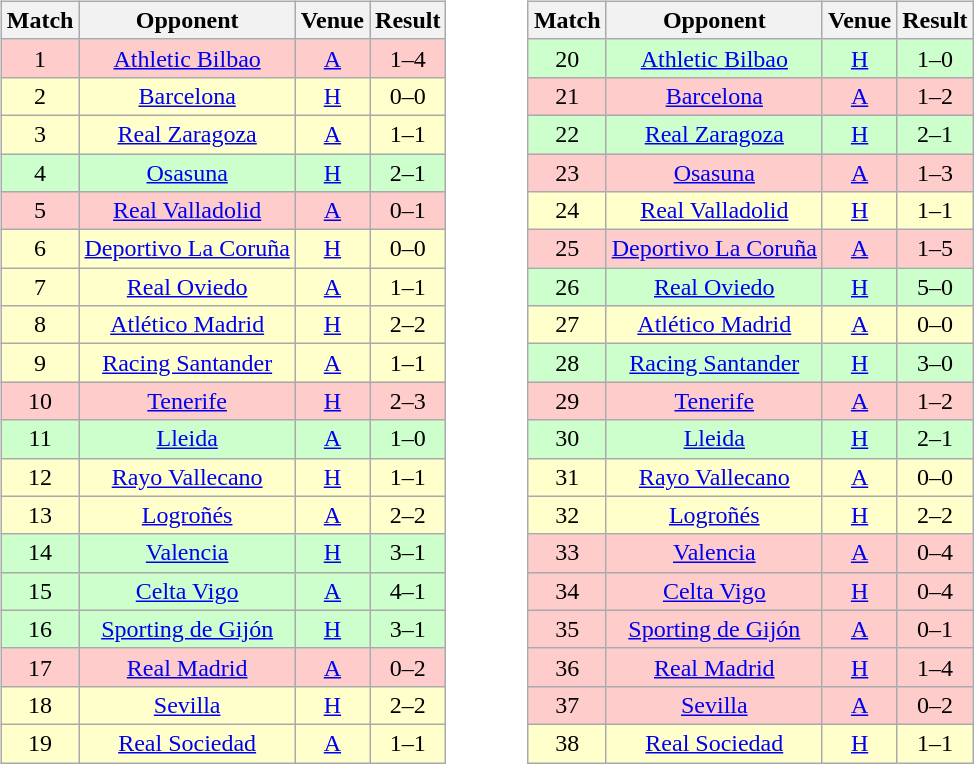<table>
<tr>
<td valign=top width=25%><br><table class="wikitable" style="font-size:100%; text-align:center">
<tr>
<th>Match</th>
<th>Opponent</th>
<th>Venue</th>
<th>Result</th>
</tr>
<tr bgcolor= FFCCCC>
<td>1</td>
<td><a href='#'>Athletic Bilbao</a></td>
<td><a href='#'>A</a></td>
<td>1–4</td>
</tr>
<tr bgcolor= FFFFCC>
<td>2</td>
<td><a href='#'>Barcelona</a></td>
<td><a href='#'>H</a></td>
<td>0–0</td>
</tr>
<tr bgcolor= FFFFCC>
<td>3</td>
<td><a href='#'>Real Zaragoza</a></td>
<td><a href='#'>A</a></td>
<td>1–1</td>
</tr>
<tr bgcolor= CCFFCC>
<td>4</td>
<td><a href='#'>Osasuna</a></td>
<td><a href='#'>H</a></td>
<td>2–1</td>
</tr>
<tr bgcolor= FFCCCC>
<td>5</td>
<td><a href='#'>Real Valladolid</a></td>
<td><a href='#'>A</a></td>
<td>0–1</td>
</tr>
<tr bgcolor= FFFFCC>
<td>6</td>
<td><a href='#'>Deportivo La Coruña</a></td>
<td><a href='#'>H</a></td>
<td>0–0</td>
</tr>
<tr bgcolor= FFFFCC>
<td>7</td>
<td><a href='#'>Real Oviedo</a></td>
<td><a href='#'>A</a></td>
<td>1–1</td>
</tr>
<tr bgcolor= FFFFCC>
<td>8</td>
<td><a href='#'>Atlético Madrid</a></td>
<td><a href='#'>H</a></td>
<td>2–2</td>
</tr>
<tr bgcolor= FFFFCC>
<td>9</td>
<td><a href='#'>Racing Santander</a></td>
<td><a href='#'>A</a></td>
<td>1–1</td>
</tr>
<tr bgcolor= FFCCCC>
<td>10</td>
<td><a href='#'>Tenerife</a></td>
<td><a href='#'>H</a></td>
<td>2–3</td>
</tr>
<tr bgcolor= CCFFCC>
<td>11</td>
<td><a href='#'>Lleida</a></td>
<td><a href='#'>A</a></td>
<td>1–0</td>
</tr>
<tr bgcolor= FFFFCC>
<td>12</td>
<td><a href='#'>Rayo Vallecano</a></td>
<td><a href='#'>H</a></td>
<td>1–1</td>
</tr>
<tr bgcolor= FFFFCC>
<td>13</td>
<td><a href='#'>Logroñés</a></td>
<td><a href='#'>A</a></td>
<td>2–2</td>
</tr>
<tr bgcolor= CCFFCC>
<td>14</td>
<td><a href='#'>Valencia</a></td>
<td><a href='#'>H</a></td>
<td>3–1</td>
</tr>
<tr bgcolor= CCFFCC>
<td>15</td>
<td><a href='#'>Celta Vigo</a></td>
<td><a href='#'>A</a></td>
<td>4–1</td>
</tr>
<tr bgcolor= CCFFCC>
<td>16</td>
<td><a href='#'>Sporting de Gijón</a></td>
<td><a href='#'>H</a></td>
<td>3–1</td>
</tr>
<tr bgcolor= FFCCCC>
<td>17</td>
<td><a href='#'>Real Madrid</a></td>
<td><a href='#'>A</a></td>
<td>0–2</td>
</tr>
<tr bgcolor= FFFFCC>
<td>18</td>
<td><a href='#'>Sevilla</a></td>
<td><a href='#'>H</a></td>
<td>2–2</td>
</tr>
<tr bgcolor= FFFFCC>
<td>19</td>
<td><a href='#'>Real Sociedad</a></td>
<td><a href='#'>A</a></td>
<td>1–1</td>
</tr>
</table>
</td>
<td valign="top" width=65%><br><table class="wikitable" style="font-size:100%; text-align:center">
<tr>
<th>Match</th>
<th>Opponent</th>
<th>Venue</th>
<th>Result</th>
</tr>
<tr bgcolor= CCFFCC>
<td>20</td>
<td><a href='#'>Athletic Bilbao</a></td>
<td><a href='#'>H</a></td>
<td>1–0</td>
</tr>
<tr bgcolor= FFCCCC>
<td>21</td>
<td><a href='#'>Barcelona</a></td>
<td><a href='#'>A</a></td>
<td>1–2</td>
</tr>
<tr bgcolor= CCFFCC>
<td>22</td>
<td><a href='#'>Real Zaragoza</a></td>
<td><a href='#'>H</a></td>
<td>2–1</td>
</tr>
<tr bgcolor= FFCCCC>
<td>23</td>
<td><a href='#'>Osasuna</a></td>
<td><a href='#'>A</a></td>
<td>1–3</td>
</tr>
<tr bgcolor= FFFFCC>
<td>24</td>
<td><a href='#'>Real Valladolid</a></td>
<td><a href='#'>H</a></td>
<td>1–1</td>
</tr>
<tr bgcolor= FFCCCC>
<td>25</td>
<td><a href='#'>Deportivo La Coruña</a></td>
<td><a href='#'>A</a></td>
<td>1–5</td>
</tr>
<tr bgcolor= CCFFCC>
<td>26</td>
<td><a href='#'>Real Oviedo</a></td>
<td><a href='#'>H</a></td>
<td>5–0</td>
</tr>
<tr bgcolor= FFFFCC>
<td>27</td>
<td><a href='#'>Atlético Madrid</a></td>
<td><a href='#'>A</a></td>
<td>0–0</td>
</tr>
<tr bgcolor= CCFFCC>
<td>28</td>
<td><a href='#'>Racing Santander</a></td>
<td><a href='#'>H</a></td>
<td>3–0</td>
</tr>
<tr bgcolor= FFCCCC>
<td>29</td>
<td><a href='#'>Tenerife</a></td>
<td><a href='#'>A</a></td>
<td>1–2</td>
</tr>
<tr bgcolor= CCFFCC>
<td>30</td>
<td><a href='#'>Lleida</a></td>
<td><a href='#'>H</a></td>
<td>2–1</td>
</tr>
<tr bgcolor= FFFFCC>
<td>31</td>
<td><a href='#'>Rayo Vallecano</a></td>
<td><a href='#'>A</a></td>
<td>0–0</td>
</tr>
<tr bgcolor= FFFFCC>
<td>32</td>
<td><a href='#'>Logroñés</a></td>
<td><a href='#'>H</a></td>
<td>2–2</td>
</tr>
<tr bgcolor= FFCCCC>
<td>33</td>
<td><a href='#'>Valencia</a></td>
<td><a href='#'>A</a></td>
<td>0–4</td>
</tr>
<tr bgcolor= FFCCCC>
<td>34</td>
<td><a href='#'>Celta Vigo</a></td>
<td><a href='#'>H</a></td>
<td>0–4</td>
</tr>
<tr bgcolor= FFCCCC>
<td>35</td>
<td><a href='#'>Sporting de Gijón</a></td>
<td><a href='#'>A</a></td>
<td>0–1</td>
</tr>
<tr bgcolor= FFCCCC>
<td>36</td>
<td><a href='#'>Real Madrid</a></td>
<td><a href='#'>H</a></td>
<td>1–4</td>
</tr>
<tr bgcolor= FFCCCC>
<td>37</td>
<td><a href='#'>Sevilla</a></td>
<td><a href='#'>A</a></td>
<td>0–2</td>
</tr>
<tr bgcolor= FFFFCC>
<td>38</td>
<td><a href='#'>Real Sociedad</a></td>
<td><a href='#'>H</a></td>
<td>1–1</td>
</tr>
</table>
</td>
</tr>
</table>
